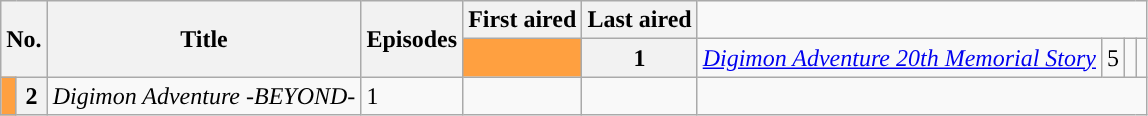<table class="wikitable sortable">
<tr>
<th colspan="2" rowspan="2">No.</th>
<th rowspan="2"><strong>Title</strong></th>
<th rowspan="2">Episodes</th>
<th>First aired</th>
<th>Last aired</th>
</tr>
<tr>
<th style="background:#FFA040"></th>
<th>1</th>
<td><em><a href='#'>Digimon Adventure 20th Memorial Story</a></em></td>
<td>5</td>
<td></td>
<td></td>
</tr>
<tr>
<th style="background:#FFA040"></th>
<th>2</th>
<td><em>Digimon Adventure -BEYOND-</em></td>
<td>1</td>
<td></td>
<td></td>
</tr>
</table>
